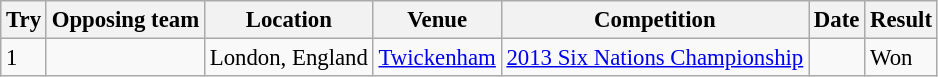<table class="wikitable" style="font-size:95%">
<tr>
<th>Try</th>
<th>Opposing team</th>
<th>Location</th>
<th>Venue</th>
<th>Competition</th>
<th>Date</th>
<th>Result</th>
</tr>
<tr>
<td>1</td>
<td></td>
<td>London, England</td>
<td><a href='#'>Twickenham</a></td>
<td><a href='#'>2013 Six Nations Championship</a></td>
<td></td>
<td>Won</td>
</tr>
</table>
